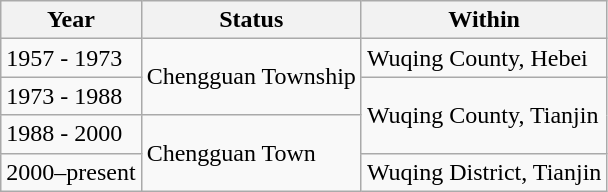<table class="wikitable">
<tr>
<th>Year</th>
<th>Status</th>
<th>Within</th>
</tr>
<tr>
<td>1957 - 1973</td>
<td rowspan="2">Chengguan Township</td>
<td>Wuqing County, Hebei</td>
</tr>
<tr>
<td>1973 - 1988</td>
<td rowspan="2">Wuqing County, Tianjin</td>
</tr>
<tr>
<td>1988 - 2000</td>
<td rowspan="2">Chengguan Town</td>
</tr>
<tr>
<td>2000–present</td>
<td>Wuqing District, Tianjin</td>
</tr>
</table>
